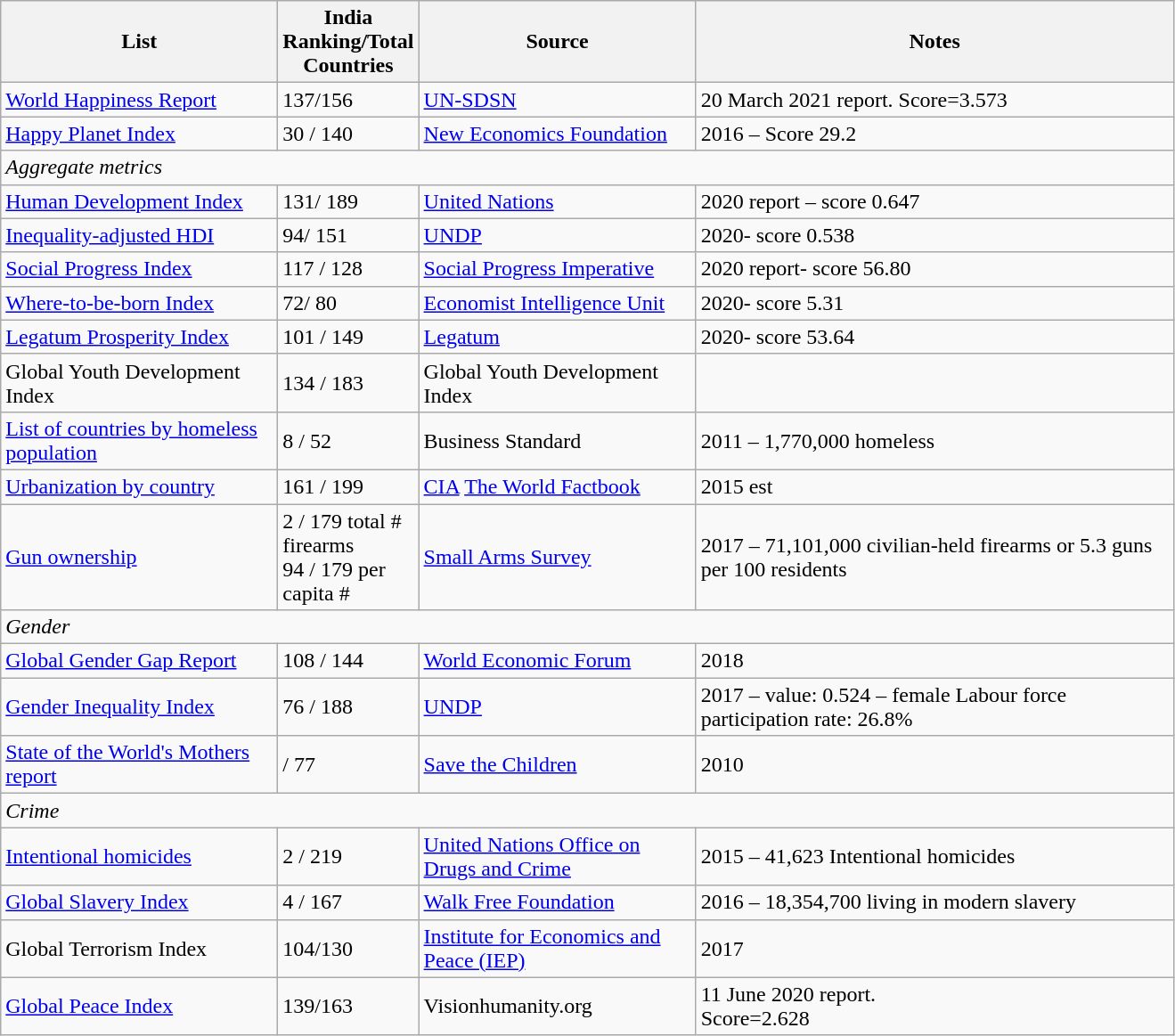<table class="wikitable sortable">
<tr>
<th width="200">List</th>
<th width="1">India Ranking/Total Countries</th>
<th width="200">Source</th>
<th width="350">Notes</th>
</tr>
<tr>
<td><a href='#'>World Happiness Report</a></td>
<td>137/156</td>
<td><a href='#'>UN-SDSN</a></td>
<td>20 March 2021 report. Score=3.573</td>
</tr>
<tr>
<td><a href='#'>Happy Planet Index</a></td>
<td>30 / 140</td>
<td><a href='#'>New Economics Foundation</a></td>
<td>2016 – Score 29.2</td>
</tr>
<tr>
<td colspan="4"><em>Aggregate metrics</em></td>
</tr>
<tr>
<td><a href='#'>Human Development Index</a></td>
<td>131/ 189</td>
<td><a href='#'>United Nations</a></td>
<td>2020 report – score 0.647</td>
</tr>
<tr>
<td><a href='#'>Inequality-adjusted HDI</a></td>
<td>94/ 151</td>
<td><a href='#'>UNDP</a></td>
<td>2020- score 0.538</td>
</tr>
<tr>
<td><a href='#'>Social Progress Index</a></td>
<td>117 / 128</td>
<td><a href='#'>Social Progress Imperative</a></td>
<td>2020 report- score 56.80</td>
</tr>
<tr>
<td><a href='#'>Where-to-be-born Index</a></td>
<td>72/ 80</td>
<td><a href='#'>Economist Intelligence Unit</a></td>
<td>2020- score 5.31</td>
</tr>
<tr>
<td><a href='#'>Legatum Prosperity Index</a></td>
<td>101 / 149</td>
<td><a href='#'>Legatum</a></td>
<td>2020- score 53.64</td>
</tr>
<tr>
<td>Global Youth Development Index</td>
<td>134 / 183</td>
<td>Global Youth Development Index</td>
<td></td>
</tr>
<tr>
<td><a href='#'>List of countries by homeless population</a></td>
<td>8 / 52</td>
<td>Business Standard</td>
<td>2011 – 1,770,000 homeless</td>
</tr>
<tr>
<td><a href='#'>Urbanization by country</a></td>
<td>161 / 199</td>
<td><a href='#'>CIA</a> <a href='#'>The World Factbook</a></td>
<td>2015 est</td>
</tr>
<tr>
<td><a href='#'>Gun ownership</a></td>
<td>2 / 179 total # firearms<br>94 / 179 per capita #</td>
<td><a href='#'>Small Arms Survey</a></td>
<td>2017 – 71,101,000 civilian-held firearms or 5.3 guns per 100 residents</td>
</tr>
<tr>
<td colspan="4"><em>Gender</em></td>
</tr>
<tr>
<td><a href='#'>Global Gender Gap Report</a></td>
<td>108 / 144</td>
<td><a href='#'>World Economic Forum</a></td>
<td>2018</td>
</tr>
<tr>
<td><a href='#'>Gender Inequality Index</a></td>
<td>76 / 188</td>
<td><a href='#'>UNDP</a></td>
<td>2017 – value: 0.524 – female Labour force participation rate: 26.8%</td>
</tr>
<tr>
<td><a href='#'>State of the World's Mothers report</a></td>
<td>/ 77</td>
<td><a href='#'>Save the Children</a></td>
<td>2010</td>
</tr>
<tr>
<td colspan="4"><em>Crime</em></td>
</tr>
<tr>
<td><a href='#'>Intentional homicides</a></td>
<td>2 / 219</td>
<td><a href='#'>United Nations Office on Drugs and Crime</a></td>
<td>2015 – 41,623 Intentional homicides</td>
</tr>
<tr>
<td><a href='#'>Global Slavery Index</a></td>
<td>4 / 167</td>
<td><a href='#'>Walk Free Foundation</a></td>
<td>2016 – 18,354,700 living in modern slavery</td>
</tr>
<tr>
<td>Global Terrorism Index</td>
<td>104/130</td>
<td><a href='#'>Institute for Economics and Peace (IEP)</a></td>
<td>2017</td>
</tr>
<tr>
<td><a href='#'>Global Peace Index</a></td>
<td>139/163</td>
<td>Visionhumanity.org</td>
<td>11 June 2020 report.<br>Score=2.628</td>
</tr>
</table>
